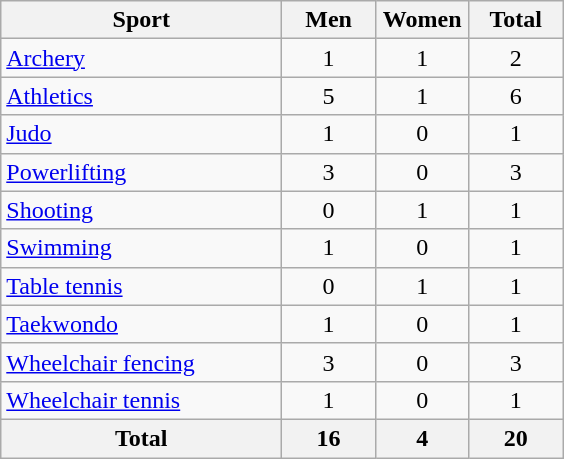<table class="wikitable sortable" style="text-align:center;">
<tr>
<th width=180>Sport</th>
<th width=55>Men</th>
<th width=55>Women</th>
<th width=55>Total</th>
</tr>
<tr>
<td align=left><a href='#'>Archery</a></td>
<td>1</td>
<td>1</td>
<td>2</td>
</tr>
<tr>
<td align=left><a href='#'>Athletics</a></td>
<td>5</td>
<td>1</td>
<td>6</td>
</tr>
<tr>
<td align=left><a href='#'>Judo</a></td>
<td>1</td>
<td>0</td>
<td>1</td>
</tr>
<tr>
<td align=left><a href='#'>Powerlifting</a></td>
<td>3</td>
<td>0</td>
<td>3</td>
</tr>
<tr>
<td align=left><a href='#'>Shooting</a></td>
<td>0</td>
<td>1</td>
<td>1</td>
</tr>
<tr>
<td align=left><a href='#'>Swimming</a></td>
<td>1</td>
<td>0</td>
<td>1</td>
</tr>
<tr>
<td align=left><a href='#'>Table tennis</a></td>
<td>0</td>
<td>1</td>
<td>1</td>
</tr>
<tr>
<td align=left><a href='#'>Taekwondo</a></td>
<td>1</td>
<td>0</td>
<td>1</td>
</tr>
<tr>
<td align=left><a href='#'>Wheelchair fencing</a></td>
<td>3</td>
<td>0</td>
<td>3</td>
</tr>
<tr>
<td align=left><a href='#'>Wheelchair tennis</a></td>
<td>1</td>
<td>0</td>
<td>1</td>
</tr>
<tr>
<th>Total</th>
<th>16</th>
<th>4</th>
<th>20</th>
</tr>
</table>
